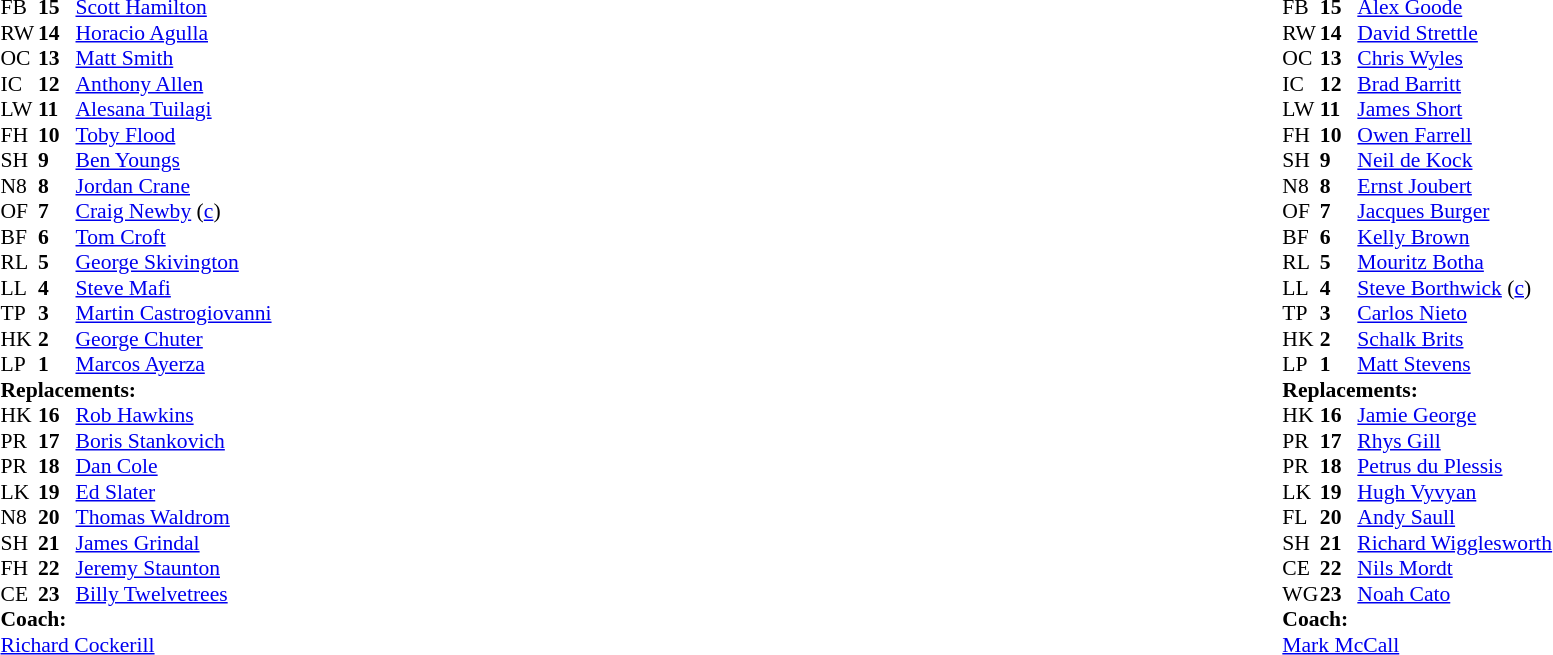<table width="100%">
<tr>
<td valign="top" width="50%"><br><table style="font-size: 90%" cellspacing="0" cellpadding="0">
<tr>
<th width="25"></th>
<th width="25"></th>
</tr>
<tr>
<td>FB</td>
<td><strong>15</strong></td>
<td> <a href='#'>Scott Hamilton</a></td>
<td></td>
<td></td>
</tr>
<tr>
<td>RW</td>
<td><strong>14</strong></td>
<td> <a href='#'>Horacio Agulla</a></td>
</tr>
<tr>
<td>OC</td>
<td><strong>13</strong></td>
<td> <a href='#'>Matt Smith</a></td>
</tr>
<tr>
<td>IC</td>
<td><strong>12</strong></td>
<td> <a href='#'>Anthony Allen</a></td>
</tr>
<tr>
<td>LW</td>
<td><strong>11</strong></td>
<td> <a href='#'>Alesana Tuilagi</a></td>
</tr>
<tr>
<td>FH</td>
<td><strong>10</strong></td>
<td> <a href='#'>Toby Flood</a></td>
</tr>
<tr>
<td>SH</td>
<td><strong>9</strong></td>
<td> <a href='#'>Ben Youngs</a></td>
<td></td>
</tr>
<tr>
<td>N8</td>
<td><strong>8</strong></td>
<td> <a href='#'>Jordan Crane</a></td>
<td></td>
<td></td>
<td></td>
</tr>
<tr>
<td>OF</td>
<td><strong>7</strong></td>
<td> <a href='#'>Craig Newby</a> (<a href='#'>c</a>)</td>
<td></td>
<td></td>
</tr>
<tr>
<td>BF</td>
<td><strong>6</strong></td>
<td> <a href='#'>Tom Croft</a></td>
</tr>
<tr>
<td>RL</td>
<td><strong>5</strong></td>
<td> <a href='#'>George Skivington</a></td>
</tr>
<tr>
<td>LL</td>
<td><strong>4</strong></td>
<td> <a href='#'>Steve Mafi</a></td>
<td></td>
<td></td>
</tr>
<tr>
<td>TP</td>
<td><strong>3</strong></td>
<td> <a href='#'>Martin Castrogiovanni</a></td>
<td></td>
<td></td>
</tr>
<tr>
<td>HK</td>
<td><strong>2</strong></td>
<td> <a href='#'>George Chuter</a></td>
<td></td>
<td></td>
</tr>
<tr>
<td>LP</td>
<td><strong>1</strong></td>
<td> <a href='#'>Marcos Ayerza</a></td>
<td></td>
<td></td>
</tr>
<tr>
<td colspan=3><strong>Replacements:</strong></td>
</tr>
<tr>
<td>HK</td>
<td><strong>16</strong></td>
<td> <a href='#'>Rob Hawkins</a></td>
<td></td>
<td></td>
</tr>
<tr>
<td>PR</td>
<td><strong>17</strong></td>
<td> <a href='#'>Boris Stankovich</a></td>
<td></td>
<td></td>
</tr>
<tr>
<td>PR</td>
<td><strong>18</strong></td>
<td> <a href='#'>Dan Cole</a></td>
<td></td>
<td></td>
</tr>
<tr>
<td>LK</td>
<td><strong>19</strong></td>
<td> <a href='#'>Ed Slater</a></td>
<td></td>
<td></td>
</tr>
<tr>
<td>N8</td>
<td><strong>20</strong></td>
<td> <a href='#'>Thomas Waldrom</a></td>
<td></td>
<td></td>
<td></td>
</tr>
<tr>
<td>SH</td>
<td><strong>21</strong></td>
<td> <a href='#'>James Grindal</a></td>
</tr>
<tr>
<td>FH</td>
<td><strong>22</strong></td>
<td> <a href='#'>Jeremy Staunton</a></td>
</tr>
<tr>
<td>CE</td>
<td><strong>23</strong></td>
<td> <a href='#'>Billy Twelvetrees</a></td>
<td></td>
<td></td>
</tr>
<tr>
<td colspan=3><strong>Coach:</strong></td>
</tr>
<tr>
<td colspan="4"> <a href='#'>Richard Cockerill</a></td>
</tr>
</table>
</td>
<td valign="top" width="50%"><br><table style="font-size: 90%" cellspacing="0" cellpadding="0"  align="center">
<tr>
<th width="25"></th>
<th width="25"></th>
</tr>
<tr>
<td>FB</td>
<td><strong>15</strong></td>
<td> <a href='#'>Alex Goode</a></td>
</tr>
<tr>
<td>RW</td>
<td><strong>14</strong></td>
<td> <a href='#'>David Strettle</a></td>
</tr>
<tr>
<td>OC</td>
<td><strong>13</strong></td>
<td> <a href='#'>Chris Wyles</a></td>
</tr>
<tr>
<td>IC</td>
<td><strong>12</strong></td>
<td> <a href='#'>Brad Barritt</a></td>
</tr>
<tr>
<td>LW</td>
<td><strong>11</strong></td>
<td> <a href='#'>James Short</a></td>
</tr>
<tr>
<td>FH</td>
<td><strong>10</strong></td>
<td> <a href='#'>Owen Farrell</a></td>
</tr>
<tr>
<td>SH</td>
<td><strong>9</strong></td>
<td> <a href='#'>Neil de Kock</a></td>
<td></td>
<td></td>
</tr>
<tr>
<td>N8</td>
<td><strong>8</strong></td>
<td> <a href='#'>Ernst Joubert</a></td>
<td></td>
<td colspan=2></td>
</tr>
<tr>
<td>OF</td>
<td><strong>7</strong></td>
<td> <a href='#'>Jacques Burger</a></td>
</tr>
<tr>
<td>BF</td>
<td><strong>6</strong></td>
<td> <a href='#'>Kelly Brown</a></td>
</tr>
<tr>
<td>RL</td>
<td><strong>5</strong></td>
<td> <a href='#'>Mouritz Botha</a></td>
<td></td>
<td></td>
</tr>
<tr>
<td>LL</td>
<td><strong>4</strong></td>
<td> <a href='#'>Steve Borthwick</a> (<a href='#'>c</a>)</td>
</tr>
<tr>
<td>TP</td>
<td><strong>3</strong></td>
<td> <a href='#'>Carlos Nieto</a></td>
<td></td>
<td></td>
</tr>
<tr>
<td>HK</td>
<td><strong>2</strong></td>
<td> <a href='#'>Schalk Brits</a></td>
</tr>
<tr>
<td>LP</td>
<td><strong>1</strong></td>
<td> <a href='#'>Matt Stevens</a></td>
<td></td>
<td></td>
</tr>
<tr>
<td colspan=3><strong>Replacements:</strong></td>
</tr>
<tr>
<td>HK</td>
<td><strong>16</strong></td>
<td> <a href='#'>Jamie George</a></td>
</tr>
<tr>
<td>PR</td>
<td><strong>17</strong></td>
<td> <a href='#'>Rhys Gill</a></td>
<td></td>
<td></td>
</tr>
<tr>
<td>PR</td>
<td><strong>18</strong></td>
<td> <a href='#'>Petrus du Plessis</a></td>
<td></td>
<td></td>
</tr>
<tr>
<td>LK</td>
<td><strong>19</strong></td>
<td> <a href='#'>Hugh Vyvyan</a></td>
<td></td>
<td></td>
</tr>
<tr>
<td>FL</td>
<td><strong>20</strong></td>
<td> <a href='#'>Andy Saull</a></td>
<td></td>
<td></td>
<td></td>
</tr>
<tr>
<td>SH</td>
<td><strong>21</strong></td>
<td> <a href='#'>Richard Wigglesworth</a></td>
<td></td>
<td></td>
</tr>
<tr>
<td>CE</td>
<td><strong>22</strong></td>
<td> <a href='#'>Nils Mordt</a></td>
</tr>
<tr>
<td>WG</td>
<td><strong>23</strong></td>
<td> <a href='#'>Noah Cato</a></td>
</tr>
<tr>
<td colspan=3><strong>Coach:</strong></td>
</tr>
<tr>
<td colspan="4"> <a href='#'>Mark McCall</a></td>
</tr>
</table>
</td>
</tr>
</table>
